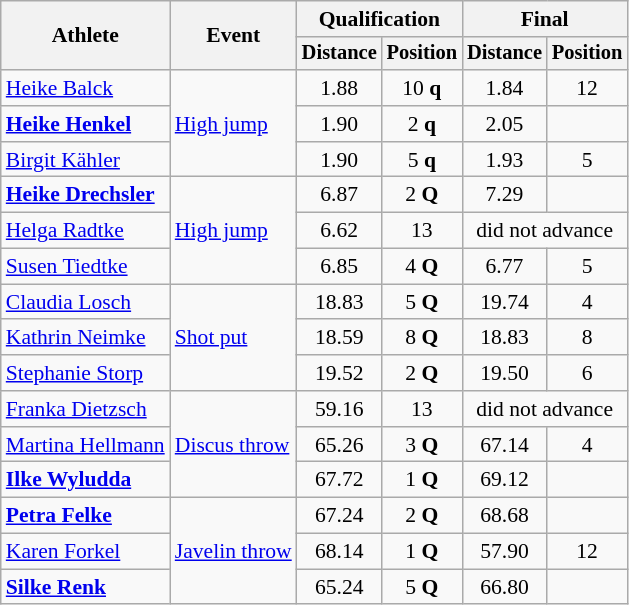<table class=wikitable style=font-size:90%>
<tr>
<th rowspan=2>Athlete</th>
<th rowspan=2>Event</th>
<th colspan=2>Qualification</th>
<th colspan=2>Final</th>
</tr>
<tr style=font-size:95%>
<th>Distance</th>
<th>Position</th>
<th>Distance</th>
<th>Position</th>
</tr>
<tr align=center>
<td align=left><a href='#'>Heike Balck</a></td>
<td align=left rowspan=3><a href='#'>High jump</a></td>
<td>1.88</td>
<td>10 <strong>q</strong></td>
<td>1.84</td>
<td>12</td>
</tr>
<tr align=center>
<td align=left><strong><a href='#'>Heike Henkel</a></strong></td>
<td>1.90</td>
<td>2 <strong>q</strong></td>
<td>2.05</td>
<td></td>
</tr>
<tr align=center>
<td align=left><a href='#'>Birgit Kähler</a></td>
<td>1.90</td>
<td>5 <strong>q</strong></td>
<td>1.93</td>
<td>5</td>
</tr>
<tr align=center>
<td align=left><strong><a href='#'>Heike Drechsler</a></strong></td>
<td align=left rowspan=3><a href='#'>High jump</a></td>
<td>6.87</td>
<td>2 <strong>Q</strong></td>
<td>7.29</td>
<td></td>
</tr>
<tr align=center>
<td align=left><a href='#'>Helga Radtke</a></td>
<td>6.62</td>
<td>13</td>
<td colspan=2>did not advance</td>
</tr>
<tr align=center>
<td align=left><a href='#'>Susen Tiedtke</a></td>
<td>6.85</td>
<td>4 <strong>Q</strong></td>
<td>6.77</td>
<td>5</td>
</tr>
<tr align=center>
<td align=left><a href='#'>Claudia Losch</a></td>
<td align=left rowspan=3><a href='#'>Shot put</a></td>
<td>18.83</td>
<td>5 <strong>Q</strong></td>
<td>19.74</td>
<td>4</td>
</tr>
<tr align=center>
<td align=left><a href='#'>Kathrin Neimke</a></td>
<td>18.59</td>
<td>8 <strong>Q</strong></td>
<td>18.83</td>
<td>8</td>
</tr>
<tr align=center>
<td align=left><a href='#'>Stephanie Storp</a></td>
<td>19.52</td>
<td>2 <strong>Q</strong></td>
<td>19.50</td>
<td>6</td>
</tr>
<tr align=center>
<td align=left><a href='#'>Franka Dietzsch</a></td>
<td align=left rowspan=3><a href='#'>Discus throw</a></td>
<td>59.16</td>
<td>13</td>
<td colspan=2>did not advance</td>
</tr>
<tr align=center>
<td align=left><a href='#'>Martina Hellmann</a></td>
<td>65.26</td>
<td>3 <strong>Q</strong></td>
<td>67.14</td>
<td>4</td>
</tr>
<tr align=center>
<td align=left><strong><a href='#'>Ilke Wyludda</a></strong></td>
<td>67.72</td>
<td>1 <strong>Q</strong></td>
<td>69.12</td>
<td></td>
</tr>
<tr align=center>
<td align=left><strong><a href='#'>Petra Felke</a></strong></td>
<td align=left rowspan=3><a href='#'>Javelin throw</a></td>
<td>67.24</td>
<td>2 <strong>Q</strong></td>
<td>68.68</td>
<td></td>
</tr>
<tr align=center>
<td align=left><a href='#'>Karen Forkel</a></td>
<td>68.14</td>
<td>1 <strong>Q</strong></td>
<td>57.90</td>
<td>12</td>
</tr>
<tr align=center>
<td align=left><strong><a href='#'>Silke Renk</a></strong></td>
<td>65.24</td>
<td>5 <strong>Q</strong></td>
<td>66.80</td>
<td></td>
</tr>
</table>
